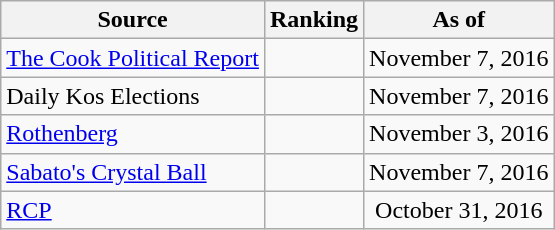<table class="wikitable" style="text-align:center">
<tr>
<th>Source</th>
<th>Ranking</th>
<th>As of</th>
</tr>
<tr>
<td align=left><a href='#'>The Cook Political Report</a></td>
<td></td>
<td>November 7, 2016</td>
</tr>
<tr>
<td align=left>Daily Kos Elections</td>
<td></td>
<td>November 7, 2016</td>
</tr>
<tr>
<td align=left><a href='#'>Rothenberg</a></td>
<td></td>
<td>November 3, 2016</td>
</tr>
<tr>
<td align=left><a href='#'>Sabato's Crystal Ball</a></td>
<td></td>
<td>November 7, 2016</td>
</tr>
<tr>
<td align="left"><a href='#'>RCP</a></td>
<td></td>
<td>October 31, 2016</td>
</tr>
</table>
